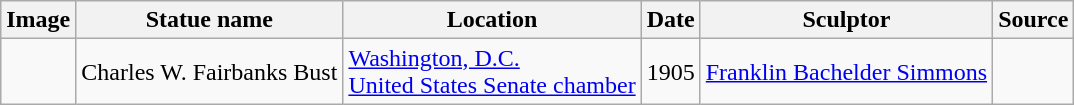<table class="wikitable sortable">
<tr>
<th scope="col" class="unsortable">Image</th>
<th scope="col">Statue name</th>
<th scope="col">Location</th>
<th scope="col">Date</th>
<th scope="col">Sculptor</th>
<th scope="col" class="unsortable">Source</th>
</tr>
<tr>
<td></td>
<td>Charles W. Fairbanks Bust</td>
<td><a href='#'>Washington, D.C.</a><br><a href='#'>United States Senate chamber</a></td>
<td>1905</td>
<td><a href='#'>Franklin Bachelder Simmons</a></td>
<td></td>
</tr>
</table>
